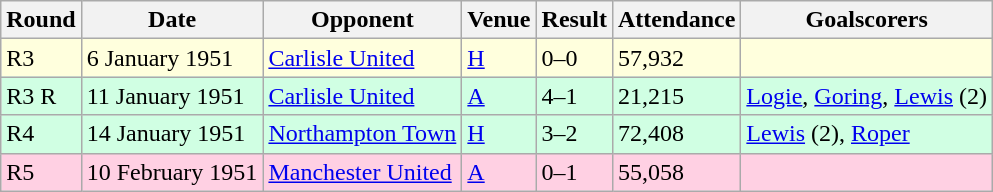<table class="wikitable">
<tr>
<th>Round</th>
<th>Date</th>
<th>Opponent</th>
<th>Venue</th>
<th>Result</th>
<th>Attendance</th>
<th>Goalscorers</th>
</tr>
<tr style="background:#ffffdd;">
<td>R3</td>
<td>6 January 1951</td>
<td><a href='#'>Carlisle United</a></td>
<td><a href='#'>H</a></td>
<td>0–0</td>
<td>57,932</td>
<td></td>
</tr>
<tr style="background:#d0ffe3;">
<td>R3 R</td>
<td>11 January 1951</td>
<td><a href='#'>Carlisle United</a></td>
<td><a href='#'>A</a></td>
<td>4–1</td>
<td>21,215</td>
<td><a href='#'>Logie</a>, <a href='#'>Goring</a>, <a href='#'>Lewis</a> (2)</td>
</tr>
<tr style="background:#d0ffe3;">
<td>R4</td>
<td>14 January 1951</td>
<td><a href='#'>Northampton Town</a></td>
<td><a href='#'>H</a></td>
<td>3–2</td>
<td>72,408</td>
<td><a href='#'>Lewis</a> (2), <a href='#'>Roper</a></td>
</tr>
<tr style="background:#ffd0e3;">
<td>R5</td>
<td>10 February 1951</td>
<td><a href='#'>Manchester United</a></td>
<td><a href='#'>A</a></td>
<td>0–1</td>
<td>55,058</td>
<td></td>
</tr>
</table>
